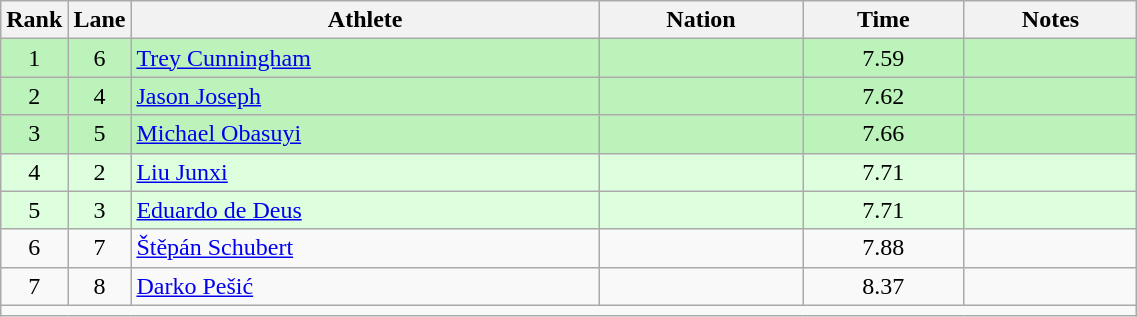<table class="wikitable sortable" style="text-align:center;width: 60%;">
<tr>
<th scope="col" style="width: 10px;">Rank</th>
<th scope="col" style="width: 10px;">Lane</th>
<th scope="col">Athlete</th>
<th scope="col">Nation</th>
<th scope="col">Time</th>
<th scope="col">Notes</th>
</tr>
<tr bgcolor=bbf3bb>
<td>1</td>
<td>6</td>
<td align=left><a href='#'>Trey Cunningham</a></td>
<td align=left></td>
<td>7.59</td>
<td></td>
</tr>
<tr bgcolor=bbf3bb>
<td>2</td>
<td>4</td>
<td align=left><a href='#'>Jason Joseph</a></td>
<td align=left></td>
<td>7.62</td>
<td></td>
</tr>
<tr bgcolor=bbf3bb>
<td>3</td>
<td>5</td>
<td align=left><a href='#'>Michael Obasuyi</a></td>
<td align=left></td>
<td>7.66</td>
<td></td>
</tr>
<tr bgcolor=ddffdd>
<td>4</td>
<td>2</td>
<td align=left><a href='#'>Liu Junxi</a></td>
<td align=left></td>
<td>7.71 </td>
<td></td>
</tr>
<tr bgcolor=ddffdd>
<td>5</td>
<td>3</td>
<td align=left><a href='#'>Eduardo de Deus</a></td>
<td align=left></td>
<td>7.71 </td>
<td></td>
</tr>
<tr>
<td>6</td>
<td>7</td>
<td align=left><a href='#'>Štěpán Schubert</a></td>
<td align=left></td>
<td>7.88</td>
<td></td>
</tr>
<tr>
<td>7</td>
<td>8</td>
<td align=left><a href='#'>Darko Pešić</a></td>
<td align=left></td>
<td>8.37</td>
<td></td>
</tr>
<tr class="sortbottom">
<td colspan="6"></td>
</tr>
</table>
